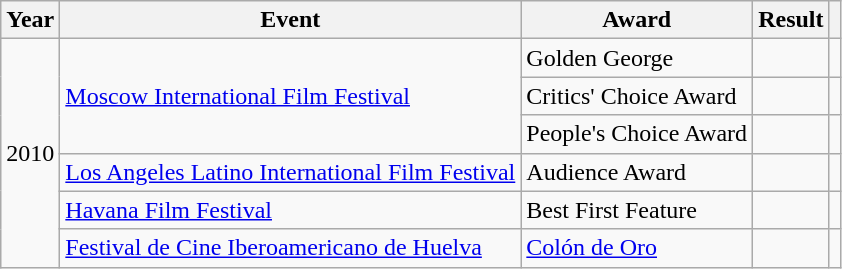<table class="wikitable">
<tr>
<th>Year</th>
<th>Event</th>
<th>Award</th>
<th>Result</th>
<th></th>
</tr>
<tr>
<td rowspan="6">2010</td>
<td rowspan="3"><a href='#'>Moscow International Film Festival</a></td>
<td>Golden George</td>
<td></td>
<td></td>
</tr>
<tr>
<td>Critics' Choice Award</td>
<td></td>
<td></td>
</tr>
<tr>
<td>People's Choice Award</td>
<td></td>
<td></td>
</tr>
<tr>
<td><a href='#'>Los Angeles Latino International Film Festival</a></td>
<td>Audience Award</td>
<td></td>
<td></td>
</tr>
<tr>
<td><a href='#'>Havana Film Festival</a></td>
<td>Best First Feature</td>
<td></td>
<td></td>
</tr>
<tr>
<td><a href='#'>Festival de Cine Iberoamericano de Huelva</a></td>
<td><a href='#'>Colón de Oro</a></td>
<td></td>
<td></td>
</tr>
</table>
